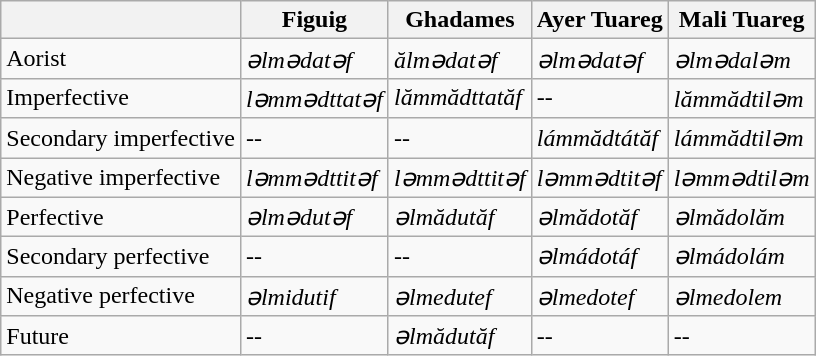<table class="wikitable">
<tr>
<th></th>
<th>Figuig</th>
<th>Ghadames</th>
<th>Ayer Tuareg</th>
<th>Mali Tuareg</th>
</tr>
<tr>
<td>Aorist</td>
<td><em>əlmədatəf</em></td>
<td><em>ălmədatəf</em></td>
<td><em>əlmədatəf</em></td>
<td><em>əlmədaləm</em></td>
</tr>
<tr>
<td>Imperfective</td>
<td><em>ləmmədttatəf</em></td>
<td><em>lămmădttatăf</em></td>
<td><em>--</em></td>
<td><em>lămmădtiləm</em></td>
</tr>
<tr>
<td>Secondary imperfective</td>
<td><em>--</em></td>
<td><em>--</em></td>
<td><em>lámmădtátăf</em></td>
<td><em>lámmădtiləm</em></td>
</tr>
<tr>
<td>Negative imperfective</td>
<td><em>ləmmədttitəf</em></td>
<td><em>ləmmədttitəf</em></td>
<td><em>ləmmədtitəf</em></td>
<td><em>ləmmədtiləm</em></td>
</tr>
<tr>
<td>Perfective</td>
<td><em>əlmədutəf</em></td>
<td><em>əlmădutăf</em></td>
<td><em>əlmădotăf</em></td>
<td><em>əlmădolăm</em></td>
</tr>
<tr>
<td>Secondary perfective</td>
<td><em>--</em></td>
<td><em>--</em></td>
<td><em>əlmádotáf</em></td>
<td><em>əlmádolám</em></td>
</tr>
<tr>
<td>Negative perfective</td>
<td><em>əlmidutif</em></td>
<td><em>əlmedutef</em></td>
<td><em>əlmedotef</em></td>
<td><em>əlmedolem</em></td>
</tr>
<tr>
<td>Future</td>
<td><em>--</em></td>
<td><em>əlmădutăf</em></td>
<td><em>--</em></td>
<td><em>--</em></td>
</tr>
</table>
